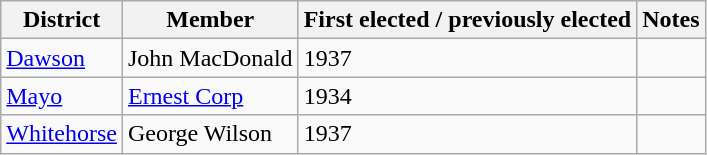<table class="wikitable sortable">
<tr>
<th>District</th>
<th>Member</th>
<th>First elected / previously elected</th>
<th>Notes</th>
</tr>
<tr>
<td><a href='#'>Dawson</a></td>
<td>John MacDonald</td>
<td>1937</td>
<td></td>
</tr>
<tr>
<td><a href='#'>Mayo</a></td>
<td><a href='#'>Ernest Corp</a></td>
<td>1934</td>
<td></td>
</tr>
<tr>
<td><a href='#'>Whitehorse</a></td>
<td>George Wilson</td>
<td>1937</td>
<td></td>
</tr>
</table>
